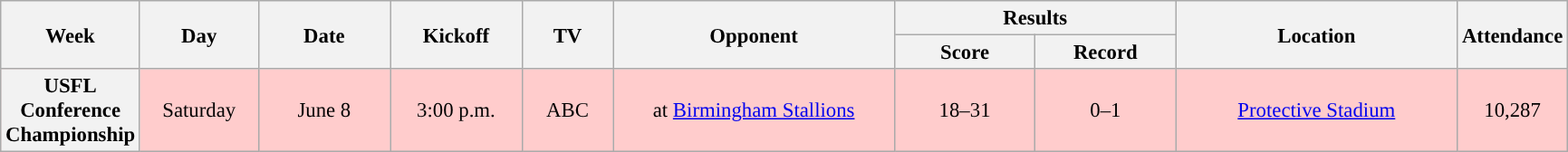<table class="wikitable" style="text-align:center; font-size: 95%;">
<tr>
<th rowspan="2" width="40">Week</th>
<th rowspan="2" width="80">Day</th>
<th rowspan="2" width="90">Date</th>
<th rowspan="2" width="90">Kickoff</th>
<th rowspan="2" width="60">TV</th>
<th rowspan="2" width="200">Opponent</th>
<th colspan="2" width="200">Results</th>
<th rowspan="2" width="200">Location</th>
<th rowspan="2">Attendance</th>
</tr>
<tr>
<th width="60">Score</th>
<th width="60">Record</th>
</tr>
<tr style="background:#ffcccc">
<th>USFL Conference Championship</th>
<td>Saturday</td>
<td>June 8</td>
<td>3:00 p.m.</td>
<td>ABC</td>
<td>at <a href='#'>Birmingham Stallions</a></td>
<td>18–31</td>
<td>0–1</td>
<td><a href='#'>Protective Stadium</a></td>
<td>10,287</td>
</tr>
</table>
